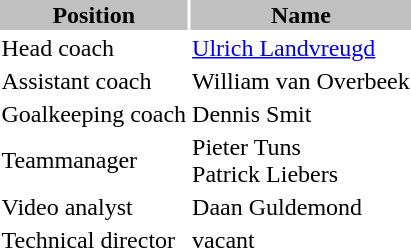<table class="toccolours">
<tr>
<th style="background:silver;">Position</th>
<th style="background:silver;">Name</th>
</tr>
<tr>
<td>Head coach</td>
<td><a href='#'>Ulrich Landvreugd</a></td>
</tr>
<tr>
<td>Assistant coach</td>
<td>William van Overbeek</td>
</tr>
<tr>
<td>Goalkeeping coach</td>
<td>Dennis Smit</td>
</tr>
<tr>
<td>Teammanager</td>
<td>Pieter Tuns <br> Patrick Liebers</td>
</tr>
<tr>
<td>Video analyst</td>
<td>Daan Guldemond</td>
</tr>
<tr>
<td>Technical director</td>
<td>vacant</td>
</tr>
</table>
